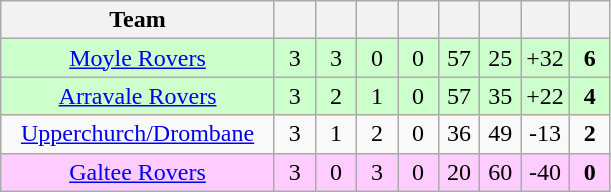<table class="wikitable" style="text-align:center">
<tr>
<th style="width:175px;">Team</th>
<th width="20"></th>
<th width="20"></th>
<th width="20"></th>
<th width="20"></th>
<th width="20"></th>
<th width="20"></th>
<th width="20"></th>
<th width="20"></th>
</tr>
<tr style="background:#cfc;">
<td><a href='#'>Moyle Rovers</a></td>
<td>3</td>
<td>3</td>
<td>0</td>
<td>0</td>
<td>57</td>
<td>25</td>
<td>+32</td>
<td><strong>6</strong></td>
</tr>
<tr style="background:#cfc;">
<td><a href='#'>Arravale Rovers</a></td>
<td>3</td>
<td>2</td>
<td>1</td>
<td>0</td>
<td>57</td>
<td>35</td>
<td>+22</td>
<td><strong>4</strong></td>
</tr>
<tr>
<td><a href='#'>Upperchurch/Drombane</a></td>
<td>3</td>
<td>1</td>
<td>2</td>
<td>0</td>
<td>36</td>
<td>49</td>
<td>-13</td>
<td><strong>2</strong></td>
</tr>
<tr style="background:#fcf;">
<td><a href='#'>Galtee Rovers</a></td>
<td>3</td>
<td>0</td>
<td>3</td>
<td>0</td>
<td>20</td>
<td>60</td>
<td>-40</td>
<td><strong>0</strong></td>
</tr>
</table>
